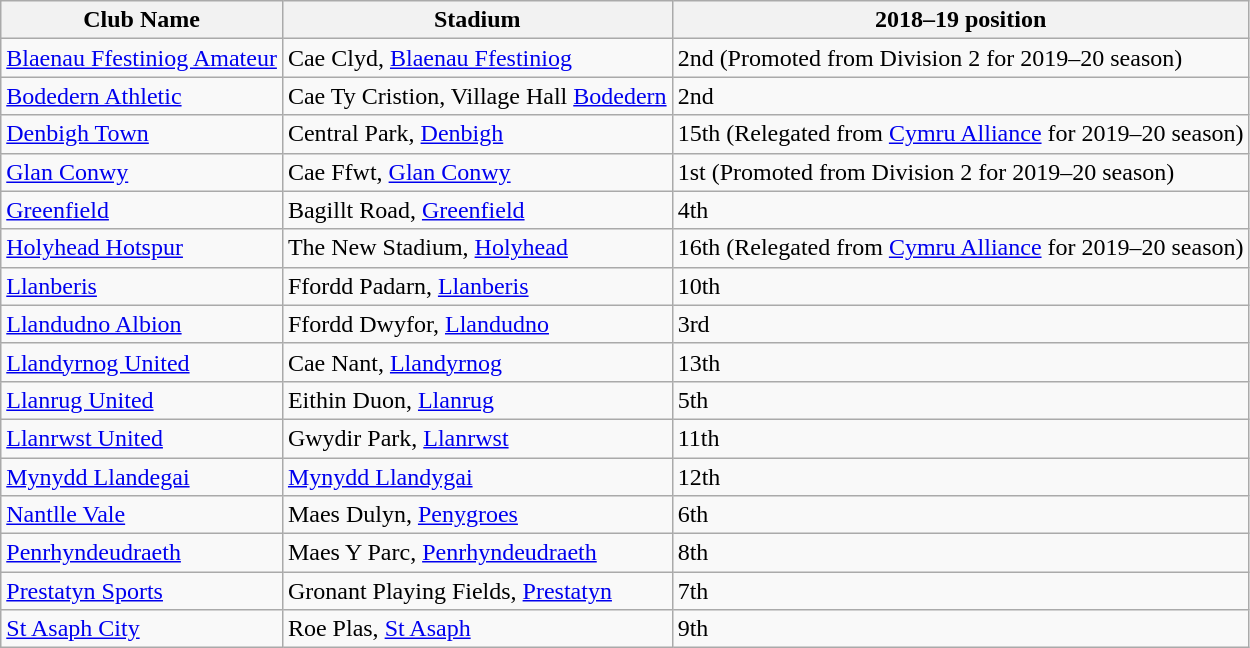<table class="wikitable sortable">
<tr>
<th>Club Name</th>
<th>Stadium</th>
<th>2018–19 position</th>
</tr>
<tr>
<td><a href='#'>Blaenau Ffestiniog Amateur</a></td>
<td>Cae Clyd, <a href='#'>Blaenau Ffestiniog</a></td>
<td>2nd (Promoted from Division 2 for 2019–20 season)</td>
</tr>
<tr>
<td><a href='#'>Bodedern Athletic</a></td>
<td>Cae Ty Cristion, Village Hall <a href='#'>Bodedern</a></td>
<td>2nd</td>
</tr>
<tr>
<td><a href='#'>Denbigh Town</a></td>
<td>Central Park, <a href='#'>Denbigh</a></td>
<td>15th (Relegated from <a href='#'>Cymru Alliance</a> for 2019–20 season)</td>
</tr>
<tr>
<td><a href='#'>Glan Conwy</a></td>
<td>Cae Ffwt, <a href='#'>Glan Conwy</a></td>
<td>1st (Promoted from Division 2 for 2019–20 season)</td>
</tr>
<tr>
<td><a href='#'>Greenfield</a></td>
<td>Bagillt Road, <a href='#'>Greenfield</a></td>
<td>4th</td>
</tr>
<tr>
<td><a href='#'>Holyhead Hotspur</a></td>
<td>The New Stadium, <a href='#'>Holyhead</a></td>
<td>16th (Relegated from <a href='#'>Cymru Alliance</a> for 2019–20 season)</td>
</tr>
<tr>
<td><a href='#'>Llanberis</a></td>
<td>Ffordd Padarn, <a href='#'>Llanberis</a></td>
<td>10th</td>
</tr>
<tr>
<td><a href='#'>Llandudno Albion</a></td>
<td>Ffordd Dwyfor, <a href='#'>Llandudno</a></td>
<td>3rd</td>
</tr>
<tr>
<td><a href='#'>Llandyrnog United</a></td>
<td>Cae Nant, <a href='#'>Llandyrnog</a></td>
<td>13th</td>
</tr>
<tr>
<td><a href='#'>Llanrug United</a></td>
<td>Eithin Duon, <a href='#'>Llanrug</a></td>
<td>5th</td>
</tr>
<tr>
<td><a href='#'>Llanrwst United</a></td>
<td>Gwydir Park, <a href='#'>Llanrwst</a></td>
<td>11th</td>
</tr>
<tr>
<td><a href='#'>Mynydd Llandegai</a></td>
<td><a href='#'>Mynydd Llandygai</a></td>
<td>12th</td>
</tr>
<tr>
<td><a href='#'>Nantlle Vale</a></td>
<td>Maes Dulyn, <a href='#'>Penygroes</a></td>
<td>6th</td>
</tr>
<tr>
<td><a href='#'>Penrhyndeudraeth</a></td>
<td>Maes Y Parc, <a href='#'>Penrhyndeudraeth</a></td>
<td>8th</td>
</tr>
<tr>
<td><a href='#'>Prestatyn Sports</a></td>
<td>Gronant Playing Fields, <a href='#'>Prestatyn</a></td>
<td>7th</td>
</tr>
<tr>
<td><a href='#'>St Asaph City</a></td>
<td>Roe Plas, <a href='#'>St Asaph</a></td>
<td>9th</td>
</tr>
</table>
